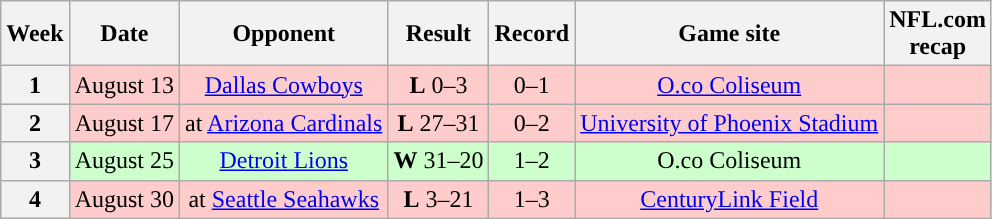<table class="wikitable" style="align=center">
<tr>
<th +>Week</th>
<th +>Date</th>
<th +>Opponent</th>
<th +>Result</th>
<th +>Record</th>
<th +>Game site</th>
<th +>NFL.com<br>recap</th>
</tr>
<tr style="background:#fcc; text-align:center;">
<th>1</th>
<td>August 13</td>
<td><a href='#'>Dallas Cowboys</a></td>
<td><strong>L</strong> 0–3</td>
<td>0–1</td>
<td><a href='#'>O.co Coliseum</a></td>
<td></td>
</tr>
<tr style="background:#fcc; text-align:center;">
<th>2</th>
<td>August 17</td>
<td>at <a href='#'>Arizona Cardinals</a></td>
<td><strong>L</strong> 27–31</td>
<td>0–2</td>
<td><a href='#'>University of Phoenix Stadium</a></td>
<td></td>
</tr>
<tr style="background:#cfc; text-align:center;">
<th>3</th>
<td>August 25</td>
<td><a href='#'>Detroit Lions</a></td>
<td><strong>W</strong> 31–20</td>
<td>1–2</td>
<td>O.co Coliseum</td>
<td></td>
</tr>
<tr style="background:#fcc; text-align:center;">
<th>4</th>
<td>August 30</td>
<td>at <a href='#'>Seattle Seahawks</a></td>
<td><strong>L</strong> 3–21</td>
<td>1–3</td>
<td><a href='#'>CenturyLink Field</a></td>
<td></td>
</tr>
</table>
